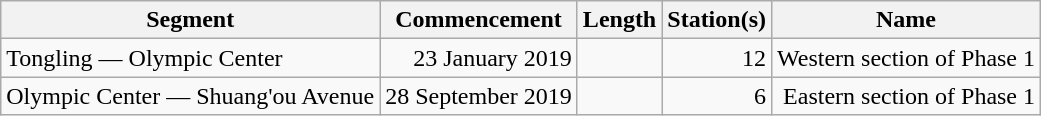<table class="wikitable" style="border-collapse: collapse; text-align: right;">
<tr>
<th>Segment</th>
<th>Commencement</th>
<th>Length</th>
<th>Station(s)</th>
<th>Name</th>
</tr>
<tr>
<td style="text-align: left;">Tongling — Olympic Center</td>
<td>23 January 2019</td>
<td></td>
<td>12</td>
<td>Western section of Phase 1</td>
</tr>
<tr>
<td style="text-align: left;">Olympic Center — Shuang'ou Avenue</td>
<td>28 September 2019</td>
<td></td>
<td>6</td>
<td>Eastern section of Phase 1</td>
</tr>
</table>
